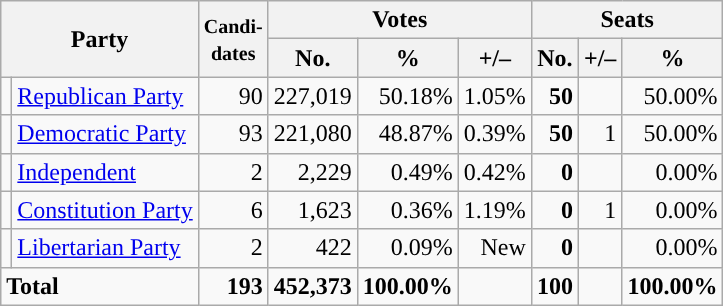<table class="wikitable" style="font-size:100%; text-align:right;">
<tr>
<th colspan=2 rowspan=2>Party</th>
<th rowspan=2><small>Candi-<br>dates</small></th>
<th colspan=3>Votes</th>
<th colspan=3>Seats</th>
</tr>
<tr>
<th>No.</th>
<th>%</th>
<th>+/–</th>
<th>No.</th>
<th>+/–</th>
<th>%</th>
</tr>
<tr>
<td style="background:"></td>
<td style="text-align:left"><a href='#'>Republican Party</a></td>
<td>90</td>
<td>227,019</td>
<td>50.18%</td>
<td>1.05%</td>
<td><strong>50</strong></td>
<td></td>
<td>50.00%</td>
</tr>
<tr>
<td style="background:"></td>
<td style="text-align:left"><a href='#'>Democratic Party</a></td>
<td>93</td>
<td>221,080</td>
<td>48.87%</td>
<td>0.39%</td>
<td><strong>50</strong></td>
<td>1</td>
<td>50.00%</td>
</tr>
<tr>
<td style="background:"></td>
<td style="text-align:left"><a href='#'>Independent</a></td>
<td>2</td>
<td>2,229</td>
<td>0.49%</td>
<td>0.42%</td>
<td><strong>0</strong></td>
<td></td>
<td>0.00%</td>
</tr>
<tr>
<td style="background:"></td>
<td style="text-align:left"><a href='#'>Constitution Party</a></td>
<td>6</td>
<td>1,623</td>
<td>0.36%</td>
<td>1.19%</td>
<td><strong>0</strong></td>
<td>1</td>
<td>0.00%</td>
</tr>
<tr>
<td style="background:"></td>
<td style="text-align:left"><a href='#'>Libertarian Party</a></td>
<td>2</td>
<td>422</td>
<td>0.09%</td>
<td>New</td>
<td><strong>0</strong></td>
<td></td>
<td>0.00%</td>
</tr>
<tr style="font-weight:bold">
<td colspan=2 style="text-align:left">Total</td>
<td>193</td>
<td>452,373</td>
<td>100.00%</td>
<td></td>
<td>100</td>
<td></td>
<td>100.00%</td>
</tr>
</table>
